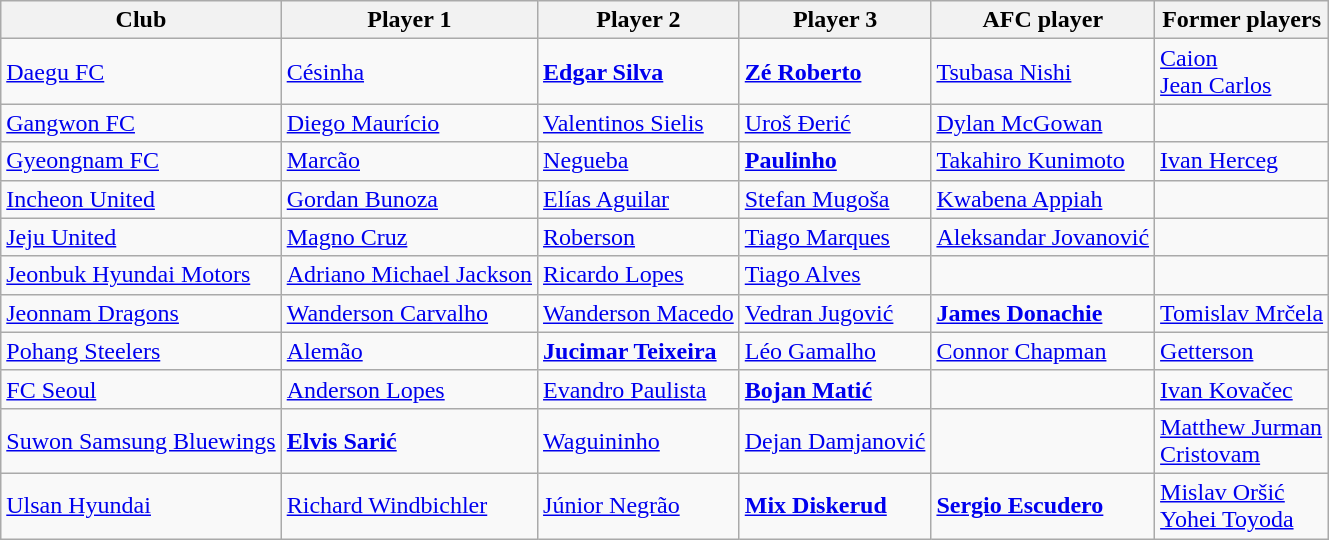<table class="wikitable">
<tr>
<th>Club</th>
<th>Player 1</th>
<th>Player 2</th>
<th>Player 3</th>
<th>AFC player</th>
<th>Former players</th>
</tr>
<tr>
<td><a href='#'>Daegu FC</a></td>
<td> <a href='#'>Césinha</a></td>
<td> <strong><a href='#'>Edgar Silva</a></strong></td>
<td> <strong><a href='#'>Zé Roberto</a></strong></td>
<td> <a href='#'>Tsubasa Nishi</a></td>
<td> <a href='#'>Caion</a> <br>  <a href='#'>Jean Carlos</a></td>
</tr>
<tr>
<td><a href='#'>Gangwon FC</a></td>
<td> <a href='#'>Diego Maurício</a></td>
<td> <a href='#'>Valentinos Sielis</a></td>
<td> <a href='#'>Uroš Đerić</a></td>
<td> <a href='#'>Dylan McGowan</a></td>
<td></td>
</tr>
<tr>
<td><a href='#'>Gyeongnam FC</a></td>
<td> <a href='#'>Marcão</a></td>
<td> <a href='#'>Negueba</a></td>
<td> <strong><a href='#'>Paulinho</a></strong></td>
<td> <a href='#'>Takahiro Kunimoto</a></td>
<td> <a href='#'>Ivan Herceg</a></td>
</tr>
<tr>
<td><a href='#'>Incheon United</a></td>
<td> <a href='#'>Gordan Bunoza</a></td>
<td> <a href='#'>Elías Aguilar</a></td>
<td> <a href='#'>Stefan Mugoša</a></td>
<td> <a href='#'>Kwabena Appiah</a></td>
<td></td>
</tr>
<tr>
<td><a href='#'>Jeju United</a></td>
<td> <a href='#'>Magno Cruz</a></td>
<td> <a href='#'>Roberson</a></td>
<td> <a href='#'>Tiago Marques</a></td>
<td> <a href='#'>Aleksandar Jovanović</a></td>
<td></td>
</tr>
<tr>
<td><a href='#'>Jeonbuk Hyundai Motors</a></td>
<td> <a href='#'>Adriano Michael Jackson</a></td>
<td> <a href='#'>Ricardo Lopes</a></td>
<td> <a href='#'>Tiago Alves</a></td>
<td></td>
<td></td>
</tr>
<tr>
<td><a href='#'>Jeonnam Dragons</a></td>
<td> <a href='#'>Wanderson Carvalho</a></td>
<td> <a href='#'>Wanderson Macedo</a></td>
<td> <a href='#'>Vedran Jugović</a></td>
<td> <strong><a href='#'>James Donachie</a></strong></td>
<td> <a href='#'>Tomislav Mrčela</a></td>
</tr>
<tr>
<td><a href='#'>Pohang Steelers</a></td>
<td> <a href='#'>Alemão</a></td>
<td> <strong><a href='#'>Jucimar Teixeira</a></strong></td>
<td> <a href='#'>Léo Gamalho</a></td>
<td> <a href='#'>Connor Chapman</a></td>
<td> <a href='#'>Getterson</a></td>
</tr>
<tr>
<td><a href='#'>FC Seoul</a></td>
<td> <a href='#'>Anderson Lopes</a></td>
<td> <a href='#'>Evandro Paulista</a></td>
<td> <strong><a href='#'>Bojan Matić</a></strong></td>
<td></td>
<td> <a href='#'>Ivan Kovačec</a></td>
</tr>
<tr>
<td><a href='#'>Suwon Samsung Bluewings</a></td>
<td> <strong><a href='#'>Elvis Sarić</a></strong></td>
<td> <a href='#'>Waguininho</a></td>
<td> <a href='#'>Dejan Damjanović</a></td>
<td></td>
<td> <a href='#'>Matthew Jurman</a> <br>  <a href='#'>Cristovam</a></td>
</tr>
<tr>
<td><a href='#'>Ulsan Hyundai</a></td>
<td> <a href='#'>Richard Windbichler</a></td>
<td> <a href='#'>Júnior Negrão</a></td>
<td> <strong><a href='#'>Mix Diskerud</a></strong></td>
<td> <strong><a href='#'>Sergio Escudero</a></strong></td>
<td> <a href='#'>Mislav Oršić</a> <br>  <a href='#'>Yohei Toyoda</a></td>
</tr>
</table>
